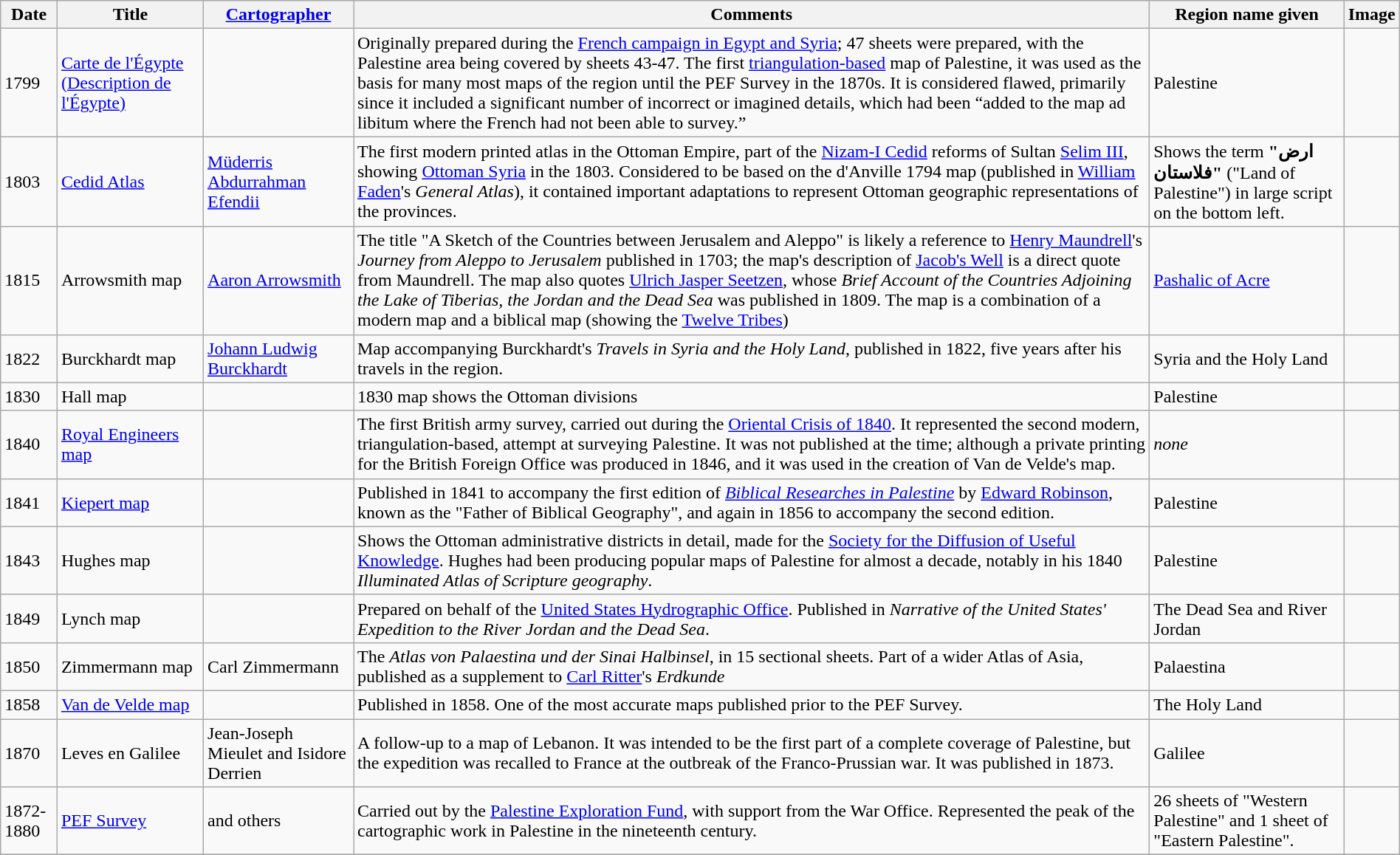<table class="wikitable sortable" border="1" width="100%">
<tr>
<th>Date</th>
<th>Title</th>
<th><a href='#'>Cartographer</a></th>
<th class=unsortable>Comments</th>
<th class=unsortable>Region name given</th>
<th class=unsortable>Image</th>
</tr>
<tr>
<td>1799</td>
<td><a href='#'>Carte de l'Égypte (Description de l'Égypte)</a></td>
<td></td>
<td>Originally prepared during the <a href='#'>French campaign in Egypt and Syria</a>; 47 sheets were prepared, with the Palestine area being covered by sheets 43-47. The first <a href='#'>triangulation-based</a> map of Palestine, it was used as the basis for many most maps of the region until the PEF Survey in the 1870s. It is considered flawed, primarily since it included a significant number of incorrect or imagined details, which had been “added to the map ad libitum where the French had not been able to survey.”</td>
<td>Palestine</td>
<td></td>
</tr>
<tr>
<td>1803</td>
<td><a href='#'>Cedid Atlas</a></td>
<td><a href='#'>Müderris Abdurrahman Efendii</a></td>
<td>The first modern printed atlas in the Ottoman Empire, part of the <a href='#'>Nizam-I Cedid</a> reforms of Sultan <a href='#'>Selim III</a>, showing <a href='#'>Ottoman Syria</a> in the 1803. Considered to be based on the d'Anville 1794 map (published in <a href='#'>William Faden</a>'s <em>General Atlas</em>), it contained important adaptations to represent Ottoman geographic representations of the provinces.</td>
<td>Shows the term <strong>"ارض فلاستان"</strong> ("Land of Palestine") in large script on the bottom left.</td>
<td></td>
</tr>
<tr>
<td>1815</td>
<td>Arrowsmith map</td>
<td><a href='#'>Aaron Arrowsmith</a></td>
<td>The title "A Sketch of the Countries between Jerusalem and Aleppo" is likely a reference to <a href='#'>Henry Maundrell</a>'s <em>Journey from Aleppo to Jerusalem</em> published in 1703; the map's description of <a href='#'>Jacob's Well</a> is a direct quote from Maundrell. The map also quotes <a href='#'>Ulrich Jasper Seetzen</a>, whose <em>Brief Account of the Countries Adjoining the Lake of Tiberias, the Jordan and the Dead Sea</em> was published in 1809. The map is a combination of a modern map and a biblical map (showing the <a href='#'>Twelve Tribes</a>)</td>
<td><a href='#'>Pashalic of Acre</a></td>
<td></td>
</tr>
<tr>
<td>1822</td>
<td>Burckhardt map</td>
<td><a href='#'>Johann Ludwig Burckhardt</a></td>
<td>Map accompanying Burckhardt's <em>Travels in Syria and the Holy Land</em>, published in 1822, five years after his travels in the region.</td>
<td>Syria and the Holy Land</td>
<td></td>
</tr>
<tr>
<td>1830</td>
<td>Hall map</td>
<td></td>
<td>1830 map shows the Ottoman divisions</td>
<td>Palestine</td>
<td></td>
</tr>
<tr>
<td>1840</td>
<td><a href='#'>Royal Engineers map</a></td>
<td></td>
<td>The first British army survey, carried out during the <a href='#'>Oriental Crisis of 1840</a>. It represented the second modern, triangulation-based, attempt at surveying Palestine. It was not published at the time; although a private printing for the British Foreign Office was produced in 1846, and it was used in the creation of Van de Velde's map.</td>
<td><em>none</em></td>
<td></td>
</tr>
<tr>
<td>1841</td>
<td><a href='#'>Kiepert map</a></td>
<td></td>
<td>Published in 1841 to accompany the first edition of <em><a href='#'>Biblical Researches in Palestine</a></em> by <a href='#'>Edward Robinson</a>, known as the "Father of Biblical Geography", and again in 1856 to accompany the second edition.</td>
<td>Palestine</td>
<td></td>
</tr>
<tr>
<td>1843</td>
<td>Hughes map</td>
<td></td>
<td>Shows the Ottoman administrative districts in detail, made for the <a href='#'>Society for the Diffusion of Useful Knowledge</a>. Hughes had been producing popular maps of Palestine for almost a decade, notably in his 1840 <em>Illuminated Atlas of Scripture geography</em>.</td>
<td>Palestine</td>
<td></td>
</tr>
<tr>
<td>1849</td>
<td>Lynch map</td>
<td></td>
<td>Prepared on behalf of the <a href='#'>United States Hydrographic Office</a>. Published in <em>Narrative of the United States' Expedition to the River Jordan and the Dead Sea</em>.</td>
<td>The Dead Sea and River Jordan</td>
<td></td>
</tr>
<tr>
<td>1850</td>
<td>Zimmermann map</td>
<td>Carl Zimmermann</td>
<td>The <em>Atlas von Palaestina und der Sinai Halbinsel</em>, in 15 sectional sheets. Part of a wider Atlas of Asia, published as a supplement to <a href='#'>Carl Ritter</a>'s <em>Erdkunde</em></td>
<td>Palaestina</td>
<td></td>
</tr>
<tr>
<td>1858</td>
<td><a href='#'>Van de Velde map</a></td>
<td></td>
<td>Published in 1858. One of the most accurate maps published prior to the PEF Survey.</td>
<td>The Holy Land</td>
<td></td>
</tr>
<tr>
<td>1870</td>
<td>Leves en Galilee</td>
<td>Jean-Joseph Mieulet and Isidore Derrien</td>
<td>A follow-up to a map of Lebanon. It was intended to be the first part of a complete coverage of Palestine, but the expedition was recalled to France at the outbreak of the Franco-Prussian war. It was published in 1873.</td>
<td>Galilee</td>
<td></td>
</tr>
<tr>
<td>1872-1880</td>
<td><a href='#'>PEF Survey</a></td>
<td> and others</td>
<td>Carried out by the <a href='#'>Palestine Exploration Fund</a>, with support from the War Office. Represented the peak of the cartographic work in Palestine in the nineteenth century.</td>
<td>26 sheets of "Western Palestine" and 1 sheet of "Eastern Palestine".</td>
<td></td>
</tr>
<tr>
</tr>
</table>
